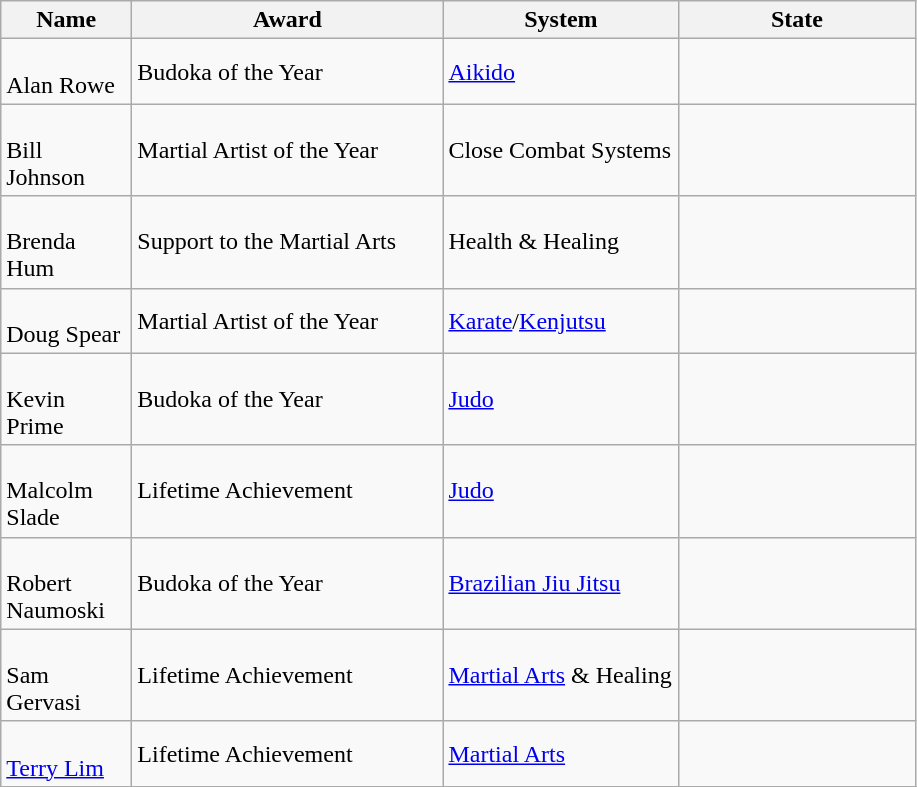<table class="wikitable sortable collapsible">
<tr>
<th width="80" sortable>Name</th>
<th width="200">Award</th>
<th width="150">System</th>
<th width="150">State</th>
</tr>
<tr>
<td><br>Alan Rowe</td>
<td>Budoka of the Year</td>
<td><a href='#'>Aikido</a></td>
<td></td>
</tr>
<tr>
<td><br>Bill Johnson</td>
<td>Martial Artist of the Year</td>
<td>Close Combat Systems</td>
<td></td>
</tr>
<tr>
<td><br>Brenda Hum</td>
<td>Support to the Martial Arts</td>
<td>Health & Healing</td>
<td></td>
</tr>
<tr>
<td><br>Doug Spear</td>
<td>Martial Artist of the Year</td>
<td><a href='#'>Karate</a>/<a href='#'>Kenjutsu</a></td>
<td></td>
</tr>
<tr>
<td><br>Kevin Prime</td>
<td>Budoka of the Year</td>
<td><a href='#'>Judo</a></td>
<td></td>
</tr>
<tr>
<td><br>Malcolm Slade</td>
<td>Lifetime Achievement</td>
<td><a href='#'>Judo</a></td>
<td></td>
</tr>
<tr>
<td><br>Robert Naumoski</td>
<td>Budoka of the Year</td>
<td><a href='#'>Brazilian Jiu Jitsu</a></td>
<td></td>
</tr>
<tr>
<td><br>Sam Gervasi</td>
<td>Lifetime Achievement</td>
<td><a href='#'>Martial Arts</a> & Healing</td>
<td></td>
</tr>
<tr>
<td><br><a href='#'>Terry Lim</a></td>
<td>Lifetime Achievement</td>
<td><a href='#'>Martial Arts</a></td>
<td></td>
</tr>
<tr>
</tr>
</table>
